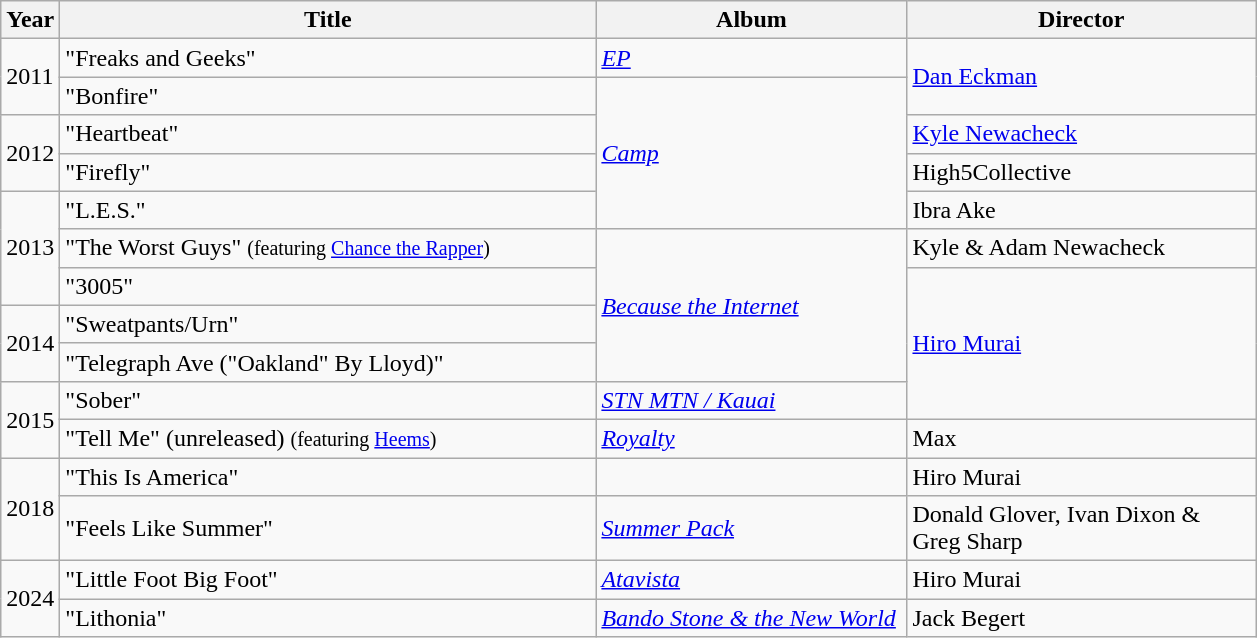<table class="wikitable">
<tr>
<th width=10>Year</th>
<th width=350>Title</th>
<th width=200>Album</th>
<th width=225>Director</th>
</tr>
<tr>
<td rowspan="2">2011</td>
<td>"Freaks and Geeks"</td>
<td><em><a href='#'>EP</a></em></td>
<td rowspan="2"><a href='#'>Dan Eckman</a></td>
</tr>
<tr>
<td>"Bonfire"</td>
<td rowspan="4"><em><a href='#'>Camp</a></em></td>
</tr>
<tr>
<td rowspan="2">2012</td>
<td>"Heartbeat"</td>
<td><a href='#'>Kyle Newacheck</a></td>
</tr>
<tr>
<td>"Firefly"</td>
<td>High5Collective</td>
</tr>
<tr>
<td rowspan="3">2013</td>
<td>"L.E.S."</td>
<td>Ibra Ake</td>
</tr>
<tr>
<td>"The Worst Guys" <small>(featuring <a href='#'>Chance the Rapper</a>)</small></td>
<td rowspan="4"><em><a href='#'>Because the Internet</a></em></td>
<td>Kyle & Adam Newacheck</td>
</tr>
<tr>
<td>"3005"</td>
<td rowspan="4"><a href='#'>Hiro Murai</a></td>
</tr>
<tr>
<td rowspan="2">2014</td>
<td>"Sweatpants/Urn"</td>
</tr>
<tr>
<td>"Telegraph Ave ("Oakland" By Lloyd)"</td>
</tr>
<tr>
<td rowspan="2">2015</td>
<td>"Sober"</td>
<td><em><a href='#'>STN MTN / Kauai</a></em></td>
</tr>
<tr>
<td>"Tell Me" (unreleased) <small>(featuring <a href='#'>Heems</a>)</small></td>
<td><em><a href='#'>Royalty</a></em></td>
<td>Max</td>
</tr>
<tr>
<td rowspan="2">2018</td>
<td>"This Is America"</td>
<td></td>
<td>Hiro Murai</td>
</tr>
<tr>
<td>"Feels Like Summer"</td>
<td><em><a href='#'>Summer Pack</a></em></td>
<td>Donald Glover, Ivan Dixon & Greg Sharp</td>
</tr>
<tr>
<td rowspan="2">2024</td>
<td>"Little Foot Big Foot"</td>
<td><em><a href='#'>Atavista</a></em></td>
<td>Hiro Murai</td>
</tr>
<tr>
<td>"Lithonia"</td>
<td><em><a href='#'>Bando Stone & the New World</a></em></td>
<td>Jack Begert</td>
</tr>
</table>
